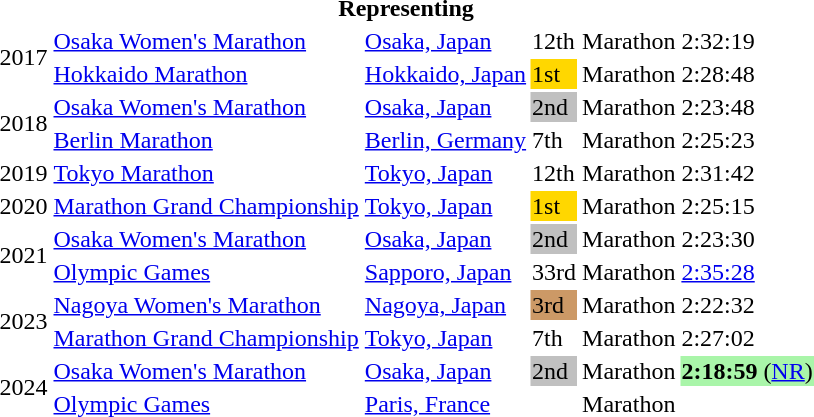<table>
<tr>
<th colspan="6">Representing </th>
</tr>
<tr>
<td rowspan=2>2017</td>
<td><a href='#'>Osaka Women's Marathon</a></td>
<td><a href='#'>Osaka, Japan</a></td>
<td>12th</td>
<td>Marathon</td>
<td>2:32:19</td>
</tr>
<tr>
<td><a href='#'>Hokkaido Marathon</a></td>
<td><a href='#'>Hokkaido, Japan</a></td>
<td bgcolor=gold>1st</td>
<td>Marathon</td>
<td>2:28:48</td>
</tr>
<tr>
<td rowspan=2>2018</td>
<td><a href='#'>Osaka Women's Marathon</a></td>
<td><a href='#'>Osaka, Japan</a></td>
<td bgcolor=silver>2nd</td>
<td>Marathon</td>
<td>2:23:48</td>
</tr>
<tr>
<td><a href='#'>Berlin Marathon</a></td>
<td><a href='#'>Berlin, Germany</a></td>
<td>7th</td>
<td>Marathon</td>
<td>2:25:23</td>
</tr>
<tr>
<td>2019</td>
<td><a href='#'>Tokyo Marathon</a></td>
<td><a href='#'>Tokyo, Japan</a></td>
<td>12th</td>
<td>Marathon</td>
<td>2:31:42</td>
</tr>
<tr>
<td>2020</td>
<td><a href='#'>Marathon Grand Championship</a></td>
<td><a href='#'>Tokyo, Japan</a></td>
<td bgcolor=gold>1st</td>
<td>Marathon</td>
<td>2:25:15</td>
</tr>
<tr>
<td rowspan=2>2021</td>
<td><a href='#'>Osaka Women's Marathon</a></td>
<td><a href='#'>Osaka, Japan</a></td>
<td bgcolor=silver>2nd</td>
<td>Marathon</td>
<td>2:23:30</td>
</tr>
<tr>
<td><a href='#'>Olympic Games</a></td>
<td><a href='#'>Sapporo, Japan</a></td>
<td>33rd</td>
<td>Marathon</td>
<td><a href='#'>2:35:28</a></td>
</tr>
<tr>
<td rowspan=2>2023</td>
<td><a href='#'>Nagoya Women's Marathon</a></td>
<td><a href='#'>Nagoya, Japan</a></td>
<td bgcolor=cc9966>3rd</td>
<td>Marathon</td>
<td>2:22:32</td>
</tr>
<tr>
<td><a href='#'>Marathon Grand Championship</a></td>
<td><a href='#'>Tokyo, Japan</a></td>
<td>7th</td>
<td>Marathon</td>
<td>2:27:02</td>
</tr>
<tr>
<td rowspan=2>2024</td>
<td><a href='#'>Osaka Women's Marathon</a></td>
<td><a href='#'>Osaka, Japan</a></td>
<td bgcolor=silver>2nd</td>
<td>Marathon</td>
<td bgcolor=#A9F5A9><strong>2:18:59</strong> (<a href='#'>NR</a>)</td>
</tr>
<tr>
<td><a href='#'>Olympic Games</a></td>
<td><a href='#'>Paris, France</a></td>
<td></td>
<td>Marathon</td>
<td></td>
</tr>
</table>
